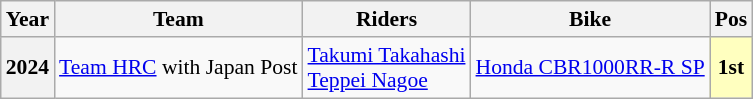<table class="wikitable" style="text-align:center; font-size:90%;">
<tr>
<th>Year</th>
<th>Team</th>
<th>Riders</th>
<th>Bike</th>
<th>Pos</th>
</tr>
<tr>
<th>2024</th>
<td style="text-align:left;"> <a href='#'>Team HRC</a> with Japan Post</td>
<td style="text-align:left;"> <a href='#'>Takumi Takahashi</a><br> <a href='#'>Teppei Nagoe</a></td>
<td style="text-align:left;"><a href='#'>Honda CBR1000RR-R SP</a></td>
<th style="background:#FFFFBF;">1st</th>
</tr>
</table>
